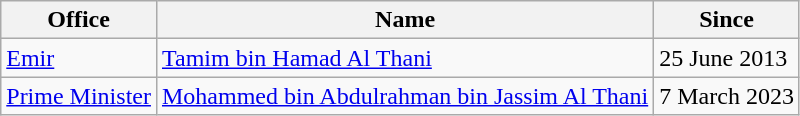<table class="wikitable">
<tr>
<th>Office</th>
<th>Name</th>
<th>Since</th>
</tr>
<tr>
<td><a href='#'>Emir</a></td>
<td><a href='#'>Tamim bin Hamad Al Thani</a></td>
<td>25 June 2013</td>
</tr>
<tr>
<td><a href='#'>Prime Minister</a></td>
<td><a href='#'>Mohammed bin Abdulrahman bin Jassim Al Thani</a></td>
<td>7 March 2023</td>
</tr>
</table>
